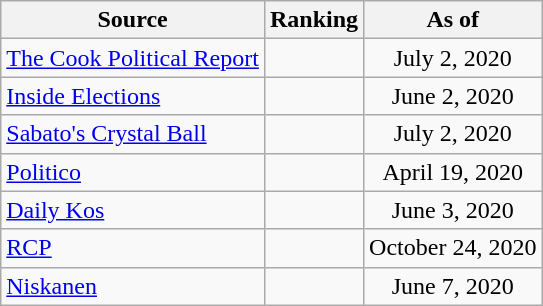<table class="wikitable" style="text-align:center">
<tr>
<th>Source</th>
<th>Ranking</th>
<th>As of</th>
</tr>
<tr>
<td align=left><a href='#'>The Cook Political Report</a></td>
<td></td>
<td>July 2, 2020</td>
</tr>
<tr>
<td align=left><a href='#'>Inside Elections</a></td>
<td></td>
<td>June 2, 2020</td>
</tr>
<tr>
<td align=left><a href='#'>Sabato's Crystal Ball</a></td>
<td></td>
<td>July 2, 2020</td>
</tr>
<tr>
<td align="left"><a href='#'>Politico</a></td>
<td></td>
<td>April 19, 2020</td>
</tr>
<tr>
<td align="left"><a href='#'>Daily Kos</a></td>
<td></td>
<td>June 3, 2020</td>
</tr>
<tr>
<td align="left"><a href='#'>RCP</a></td>
<td></td>
<td>October 24, 2020</td>
</tr>
<tr>
<td align="left"><a href='#'>Niskanen</a></td>
<td></td>
<td>June 7, 2020</td>
</tr>
</table>
